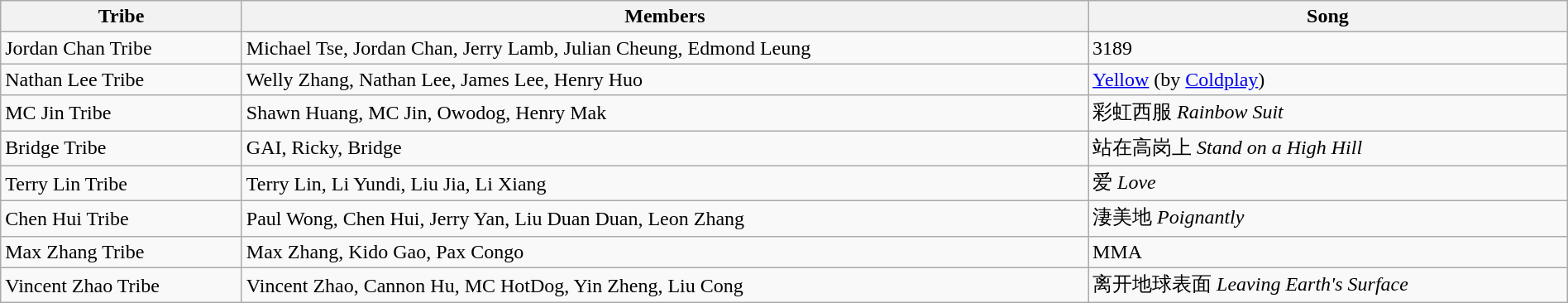<table class="wikitable" style="text-align:left; width:100%;">
<tr>
<th>Tribe</th>
<th>Members</th>
<th>Song</th>
</tr>
<tr>
<td>Jordan Chan Tribe</td>
<td>Michael Tse, Jordan Chan, Jerry Lamb, Julian Cheung, Edmond Leung</td>
<td>3189</td>
</tr>
<tr>
<td>Nathan Lee Tribe</td>
<td>Welly Zhang, Nathan Lee, James Lee, Henry Huo</td>
<td><a href='#'>Yellow</a> (by <a href='#'>Coldplay</a>)</td>
</tr>
<tr>
<td>MC Jin Tribe</td>
<td>Shawn Huang, MC Jin, Owodog, Henry Mak</td>
<td>彩虹西服 <em>Rainbow Suit</em></td>
</tr>
<tr>
<td>Bridge Tribe</td>
<td>GAI, Ricky, Bridge</td>
<td>站在高岗上 <em>Stand on a High Hill</em></td>
</tr>
<tr>
<td>Terry Lin Tribe</td>
<td>Terry Lin, Li Yundi, Liu Jia, Li Xiang</td>
<td>爱 <em>Love</em></td>
</tr>
<tr>
<td>Chen Hui Tribe</td>
<td>Paul Wong, Chen Hui, Jerry Yan, Liu Duan Duan, Leon Zhang</td>
<td>淒美地 <em>Poignantly</em></td>
</tr>
<tr>
<td>Max Zhang Tribe</td>
<td>Max Zhang, Kido Gao, Pax Congo</td>
<td>MMA</td>
</tr>
<tr>
<td>Vincent Zhao Tribe</td>
<td>Vincent Zhao, Cannon Hu, MC HotDog, Yin Zheng, Liu Cong</td>
<td>离开地球表面 <em>Leaving Earth's Surface</em></td>
</tr>
</table>
